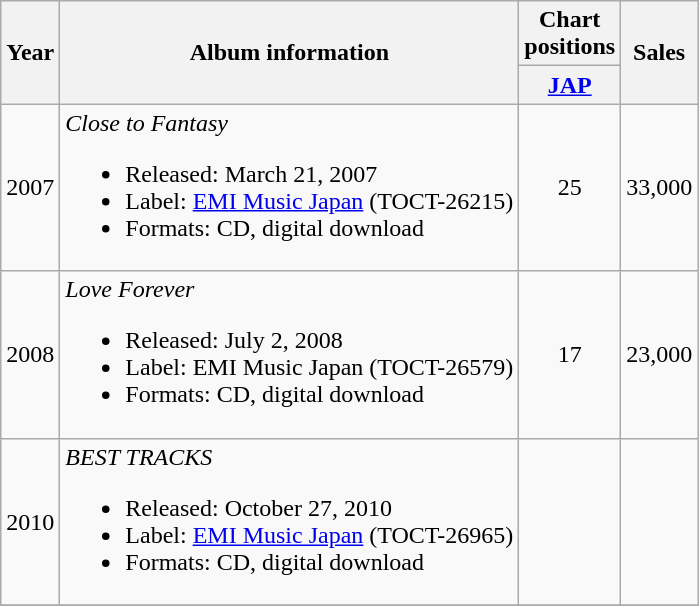<table class="wikitable">
<tr>
<th rowspan="2">Year</th>
<th rowspan="2">Album information</th>
<th colspan="1">Chart positions <br></th>
<th rowspan="2">Sales <br></th>
</tr>
<tr>
<th style="width:35px;"><a href='#'>JAP</a></th>
</tr>
<tr>
<td align="center">2007</td>
<td><em>Close to Fantasy</em><br><ul><li>Released: March 21, 2007</li><li>Label: <a href='#'>EMI Music Japan</a> (TOCT-26215)</li><li>Formats: CD, digital download</li></ul></td>
<td align="center">25</td>
<td align="center">33,000</td>
</tr>
<tr>
<td align="center">2008</td>
<td><em>Love Forever</em><br><ul><li>Released: July 2, 2008</li><li>Label: EMI Music Japan (TOCT-26579)</li><li>Formats: CD, digital download</li></ul></td>
<td align="center">17</td>
<td align="center">23,000</td>
</tr>
<tr>
<td align="center">2010</td>
<td><em>BEST TRACKS</em><br><ul><li>Released: October 27, 2010</li><li>Label: <a href='#'>EMI Music Japan</a> (TOCT-26965)</li><li>Formats: CD, digital download</li></ul></td>
<td align="center"></td>
<td align="center"></td>
</tr>
<tr>
</tr>
</table>
